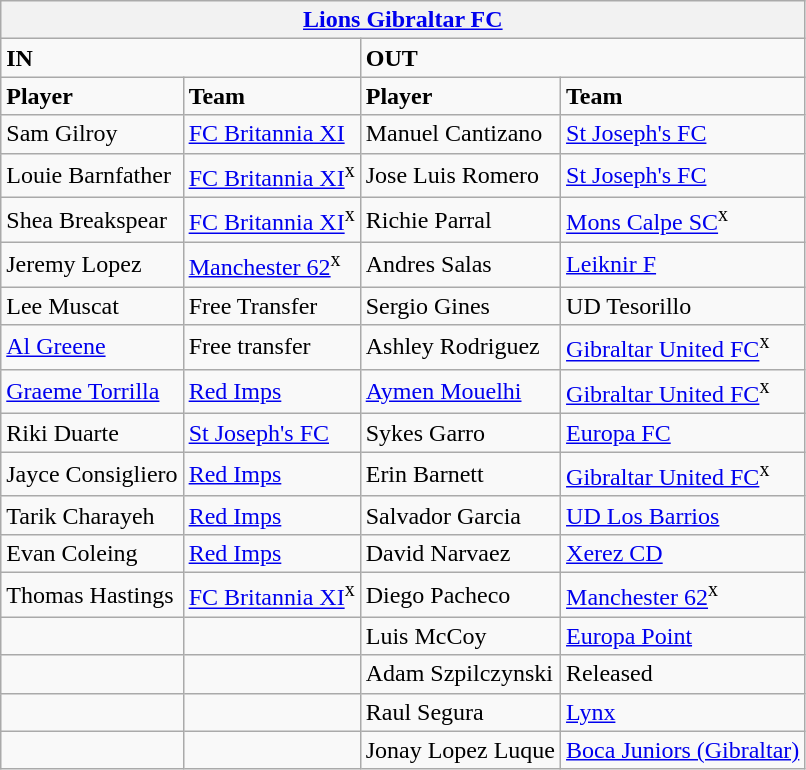<table class="wikitable">
<tr>
<th colspan="4"><a href='#'>Lions Gibraltar FC</a></th>
</tr>
<tr>
<td colspan="2"><strong>IN</strong></td>
<td colspan="2"><strong>OUT</strong></td>
</tr>
<tr>
<td><strong>Player</strong></td>
<td><strong>Team</strong></td>
<td><strong>Player</strong></td>
<td><strong>Team</strong></td>
</tr>
<tr>
<td>Sam Gilroy</td>
<td><a href='#'>FC Britannia XI</a></td>
<td>Manuel Cantizano</td>
<td><a href='#'>St Joseph's FC</a></td>
</tr>
<tr>
<td>Louie Barnfather</td>
<td><a href='#'>FC Britannia XI</a><sup>x</sup></td>
<td>Jose Luis Romero</td>
<td><a href='#'>St Joseph's FC</a></td>
</tr>
<tr>
<td>Shea Breakspear</td>
<td><a href='#'>FC Britannia XI</a><sup>x</sup></td>
<td>Richie Parral</td>
<td><a href='#'>Mons Calpe SC</a><sup>x</sup></td>
</tr>
<tr>
<td>Jeremy Lopez</td>
<td><a href='#'>Manchester 62</a><sup>x</sup></td>
<td>Andres Salas</td>
<td><a href='#'>Leiknir F</a></td>
</tr>
<tr>
<td>Lee Muscat</td>
<td>Free Transfer</td>
<td>Sergio Gines</td>
<td>UD Tesorillo</td>
</tr>
<tr>
<td><a href='#'>Al Greene</a></td>
<td>Free transfer</td>
<td>Ashley Rodriguez</td>
<td><a href='#'>Gibraltar United FC</a><sup>x</sup></td>
</tr>
<tr>
<td><a href='#'>Graeme Torrilla</a></td>
<td><a href='#'>Red Imps</a></td>
<td> <a href='#'>Aymen Mouelhi</a></td>
<td><a href='#'>Gibraltar United FC</a><sup>x</sup></td>
</tr>
<tr>
<td>Riki Duarte</td>
<td><a href='#'>St Joseph's FC</a></td>
<td>Sykes Garro</td>
<td><a href='#'>Europa FC</a></td>
</tr>
<tr>
<td>Jayce Consigliero</td>
<td><a href='#'>Red Imps</a></td>
<td>Erin Barnett</td>
<td><a href='#'>Gibraltar United FC</a><sup>x</sup></td>
</tr>
<tr>
<td>Tarik Charayeh</td>
<td><a href='#'>Red Imps</a></td>
<td>Salvador Garcia</td>
<td><a href='#'>UD Los Barrios</a></td>
</tr>
<tr>
<td>Evan Coleing</td>
<td><a href='#'>Red Imps</a></td>
<td>David Narvaez</td>
<td><a href='#'>Xerez CD</a></td>
</tr>
<tr>
<td>Thomas Hastings</td>
<td><a href='#'>FC Britannia XI</a><sup>x</sup></td>
<td>Diego Pacheco</td>
<td><a href='#'>Manchester 62</a><sup>x</sup></td>
</tr>
<tr>
<td></td>
<td></td>
<td>Luis McCoy</td>
<td><a href='#'>Europa Point</a></td>
</tr>
<tr>
<td></td>
<td></td>
<td>Adam Szpilczynski</td>
<td>Released</td>
</tr>
<tr>
<td></td>
<td></td>
<td>Raul Segura</td>
<td><a href='#'>Lynx</a></td>
</tr>
<tr>
<td></td>
<td></td>
<td>Jonay Lopez Luque</td>
<td><a href='#'>Boca Juniors (Gibraltar)</a></td>
</tr>
</table>
